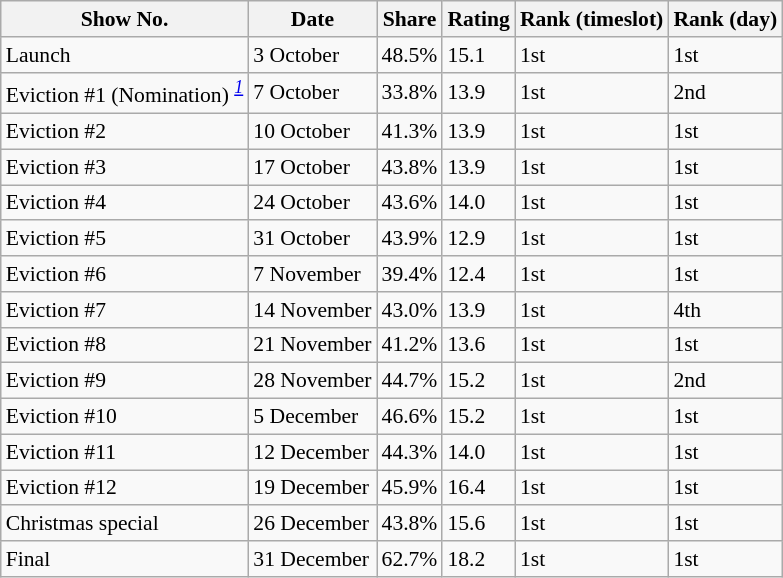<table class="wikitable sortable" style="font-size:90%">
<tr>
<th><strong>Show No.</strong></th>
<th><strong>Date</strong></th>
<th><strong>Share </strong></th>
<th><strong>Rating</strong></th>
<th><strong>Rank (timeslot)</strong></th>
<th><strong>Rank (day)</strong></th>
</tr>
<tr>
<td>Launch</td>
<td>3 October</td>
<td>48.5%</td>
<td>15.1</td>
<td>1st</td>
<td>1st</td>
</tr>
<tr>
<td>Eviction #1 (Nomination) <sup><a href='#'><em>1</em></a></sup></td>
<td>7 October</td>
<td>33.8%</td>
<td>13.9</td>
<td>1st</td>
<td>2nd</td>
</tr>
<tr>
<td>Eviction #2</td>
<td>10 October</td>
<td>41.3%</td>
<td>13.9</td>
<td>1st</td>
<td>1st</td>
</tr>
<tr>
<td>Eviction #3</td>
<td>17 October</td>
<td>43.8%</td>
<td>13.9</td>
<td>1st</td>
<td>1st</td>
</tr>
<tr>
<td>Eviction #4</td>
<td>24 October</td>
<td>43.6%</td>
<td>14.0</td>
<td>1st</td>
<td>1st</td>
</tr>
<tr>
<td>Eviction #5</td>
<td>31 October</td>
<td>43.9%</td>
<td>12.9</td>
<td>1st</td>
<td>1st</td>
</tr>
<tr>
<td>Eviction #6</td>
<td>7 November</td>
<td>39.4%</td>
<td>12.4</td>
<td>1st</td>
<td>1st</td>
</tr>
<tr>
<td>Eviction #7</td>
<td>14 November</td>
<td>43.0%</td>
<td>13.9</td>
<td>1st</td>
<td>4th</td>
</tr>
<tr>
<td>Eviction #8</td>
<td>21 November</td>
<td>41.2%</td>
<td>13.6</td>
<td>1st</td>
<td>1st</td>
</tr>
<tr>
<td>Eviction #9</td>
<td>28 November</td>
<td>44.7%</td>
<td>15.2</td>
<td>1st</td>
<td>2nd</td>
</tr>
<tr>
<td>Eviction #10</td>
<td>5 December</td>
<td>46.6%</td>
<td>15.2</td>
<td>1st</td>
<td>1st</td>
</tr>
<tr>
<td>Eviction #11</td>
<td>12 December</td>
<td>44.3%</td>
<td>14.0</td>
<td>1st</td>
<td>1st</td>
</tr>
<tr>
<td>Eviction #12</td>
<td>19 December</td>
<td>45.9%</td>
<td>16.4</td>
<td>1st</td>
<td>1st</td>
</tr>
<tr>
<td>Christmas special</td>
<td>26 December</td>
<td>43.8%</td>
<td>15.6</td>
<td>1st</td>
<td>1st</td>
</tr>
<tr>
<td>Final</td>
<td>31 December</td>
<td>62.7%</td>
<td>18.2</td>
<td>1st</td>
<td>1st</td>
</tr>
</table>
